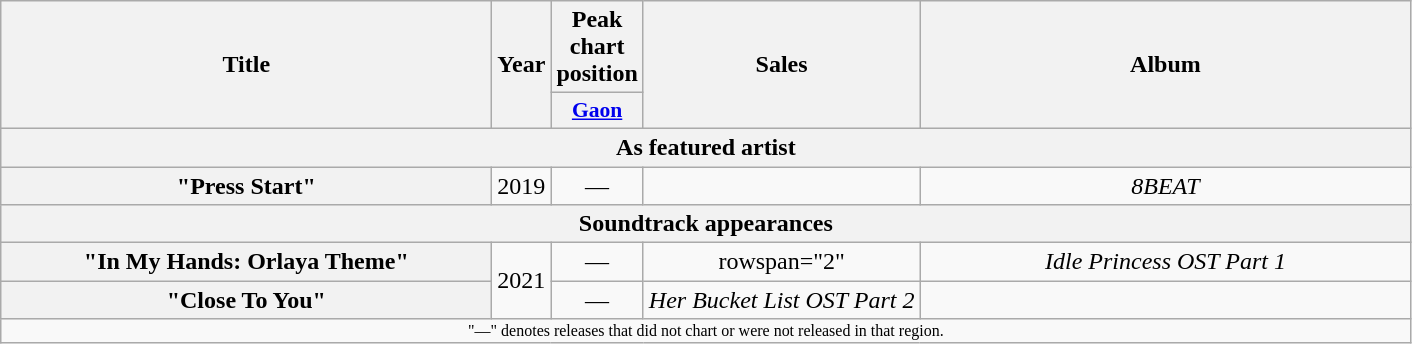<table class="wikitable plainrowheaders" style="text-align:center">
<tr>
<th scope="col" rowspan="2" style="width:20em;">Title</th>
<th scope="col" rowspan="2">Year</th>
<th scope="col">Peak chart position</th>
<th scope="col" rowspan="2">Sales</th>
<th scope="col" rowspan="2" style="width:20em;">Album</th>
</tr>
<tr>
<th style="width:3em;font-size:90%"><a href='#'>Gaon</a><br></th>
</tr>
<tr>
<th colspan="5">As featured artist</th>
</tr>
<tr>
<th scope="row">"Press Start" <small></small></th>
<td>2019</td>
<td>—</td>
<td></td>
<td><em>8BEAT</em></td>
</tr>
<tr>
<th colspan="5">Soundtrack appearances</th>
</tr>
<tr>
<th scope="row">"In My Hands: Orlaya Theme"</th>
<td rowspan="2">2021</td>
<td>—</td>
<td>rowspan="2" </td>
<td><em>Idle Princess OST Part 1</em></td>
</tr>
<tr>
<th scope="row">"Close To You"</th>
<td>—</td>
<td><em>Her Bucket List OST Part 2</em></td>
</tr>
<tr>
<td colspan="5" style="font-size:8pt">"—" denotes releases that did not chart or were not released in that region.</td>
</tr>
</table>
